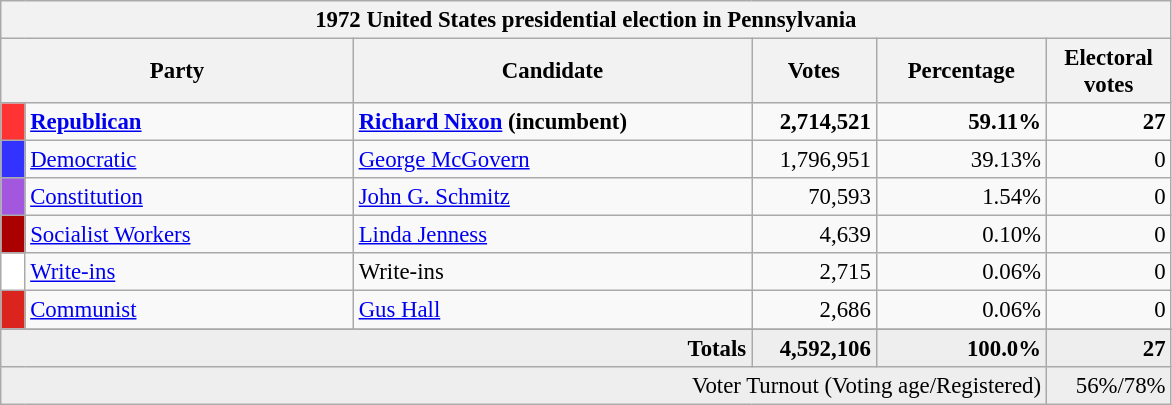<table class="wikitable" style="font-size: 95%;">
<tr>
<th colspan="6">1972 United States presidential election in Pennsylvania</th>
</tr>
<tr>
<th colspan="2" style="width: 15em">Party</th>
<th style="width: 17em">Candidate</th>
<th style="width: 5em">Votes</th>
<th style="width: 7em">Percentage</th>
<th style="width: 5em">Electoral votes</th>
</tr>
<tr>
<th style="background-color:#FF3333; width: 3px"></th>
<td style="width: 130px"><strong><a href='#'>Republican</a></strong></td>
<td><strong><a href='#'>Richard Nixon</a> (incumbent)</strong></td>
<td align="right"><strong>2,714,521</strong></td>
<td align="right"><strong>59.11%</strong></td>
<td align="right"><strong>27</strong></td>
</tr>
<tr>
<th style="background-color:#3333FF; width: 3px"></th>
<td style="width: 130px"><a href='#'>Democratic</a></td>
<td><a href='#'>George McGovern</a></td>
<td align="right">1,796,951</td>
<td align="right">39.13%</td>
<td align="right">0</td>
</tr>
<tr>
<th style="background-color:#A356DE; width: 3px"></th>
<td style="width: 130px"><a href='#'>Constitution</a></td>
<td><a href='#'>John G. Schmitz</a></td>
<td align="right">70,593</td>
<td align="right">1.54%</td>
<td align="right">0</td>
</tr>
<tr>
<th style="background-color:#AA0000; width: 3px"></th>
<td style="width: 130px"><a href='#'>Socialist Workers</a></td>
<td><a href='#'>Linda Jenness</a></td>
<td align="right">4,639</td>
<td align="right">0.10%</td>
<td align="right">0</td>
</tr>
<tr>
<th style="background-color:#FFFFFF; width: 3px"></th>
<td style="width: 130px"><a href='#'>Write-ins</a></td>
<td>Write-ins</td>
<td align="right">2,715</td>
<td align="right">0.06%</td>
<td align="right">0</td>
</tr>
<tr>
<th style="background-color:#DC241F; width: 3px"></th>
<td style="width: 130px"><a href='#'>Communist</a></td>
<td><a href='#'>Gus Hall</a></td>
<td align="right">2,686</td>
<td align="right">0.06%</td>
<td align="right">0</td>
</tr>
<tr>
</tr>
<tr style="background:#eee; text-align:right;">
<td colspan="3"><strong>Totals</strong></td>
<td><strong>4,592,106</strong></td>
<td><strong>100.0%</strong></td>
<td><strong>27</strong></td>
</tr>
<tr bgcolor="#EEEEEE">
<td colspan="5" align="right">Voter Turnout (Voting age/Registered)</td>
<td colspan="1" align="right">56%/78%</td>
</tr>
</table>
